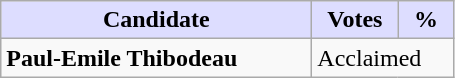<table class="wikitable">
<tr>
<th style="background:#ddf; width:200px;">Candidate</th>
<th style="background:#ddf; width:50px;">Votes</th>
<th style="background:#ddf; width:30px;">%</th>
</tr>
<tr>
<td><strong>Paul-Emile Thibodeau</strong></td>
<td colspan="2">Acclaimed</td>
</tr>
</table>
